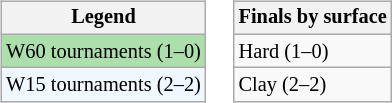<table>
<tr valign=top>
<td><br><table class=wikitable style="font-size:85%">
<tr>
<th>Legend</th>
</tr>
<tr style="background:#addfad;">
<td>W60 tournaments (1–0)</td>
</tr>
<tr style="background:#f0f8ff;">
<td>W15 tournaments (2–2)</td>
</tr>
</table>
</td>
<td><br><table class=wikitable style="font-size:85%">
<tr>
<th>Finals by surface</th>
</tr>
<tr>
<td>Hard (1–0)</td>
</tr>
<tr>
<td>Clay (2–2)</td>
</tr>
</table>
</td>
</tr>
</table>
